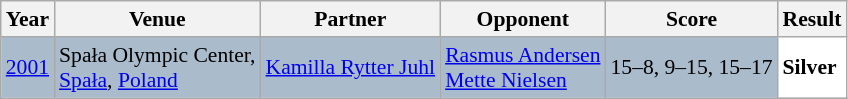<table class="sortable wikitable" style="font-size: 90%;">
<tr>
<th>Year</th>
<th>Venue</th>
<th>Partner</th>
<th>Opponent</th>
<th>Score</th>
<th>Result</th>
</tr>
<tr style="background:#AABBCC">
<td align="center"><a href='#'>2001</a></td>
<td align="left">Spała Olympic Center,<br><a href='#'>Spała</a>, <a href='#'>Poland</a></td>
<td align="left"> <a href='#'>Kamilla Rytter Juhl</a></td>
<td align="left"> <a href='#'>Rasmus Andersen</a> <br>  <a href='#'>Mette Nielsen</a></td>
<td align="left">15–8, 9–15, 15–17</td>
<td style="text-align:left; background:white"> <strong>Silver</strong></td>
</tr>
</table>
